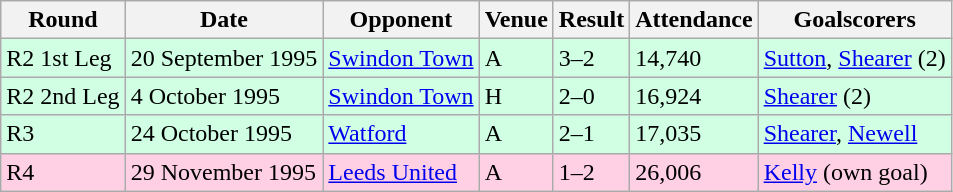<table class="wikitable">
<tr>
<th>Round</th>
<th>Date</th>
<th>Opponent</th>
<th>Venue</th>
<th>Result</th>
<th>Attendance</th>
<th>Goalscorers</th>
</tr>
<tr style="background-color: #d0ffe3;">
<td>R2 1st Leg</td>
<td>20 September 1995</td>
<td><a href='#'>Swindon Town</a></td>
<td>A</td>
<td>3–2</td>
<td>14,740</td>
<td><a href='#'>Sutton</a>, <a href='#'>Shearer</a> (2)</td>
</tr>
<tr style="background-color: #d0ffe3;">
<td>R2 2nd Leg</td>
<td>4 October 1995</td>
<td><a href='#'>Swindon Town</a></td>
<td>H</td>
<td>2–0</td>
<td>16,924</td>
<td><a href='#'>Shearer</a> (2)</td>
</tr>
<tr style="background-color: #d0ffe3;">
<td>R3</td>
<td>24 October 1995</td>
<td><a href='#'>Watford</a></td>
<td>A</td>
<td>2–1</td>
<td>17,035</td>
<td><a href='#'>Shearer</a>, <a href='#'>Newell</a></td>
</tr>
<tr style="background-color: #ffd0e3;">
<td>R4</td>
<td>29 November 1995</td>
<td><a href='#'>Leeds United</a></td>
<td>A</td>
<td>1–2</td>
<td>26,006</td>
<td><a href='#'>Kelly</a> (own goal)</td>
</tr>
</table>
